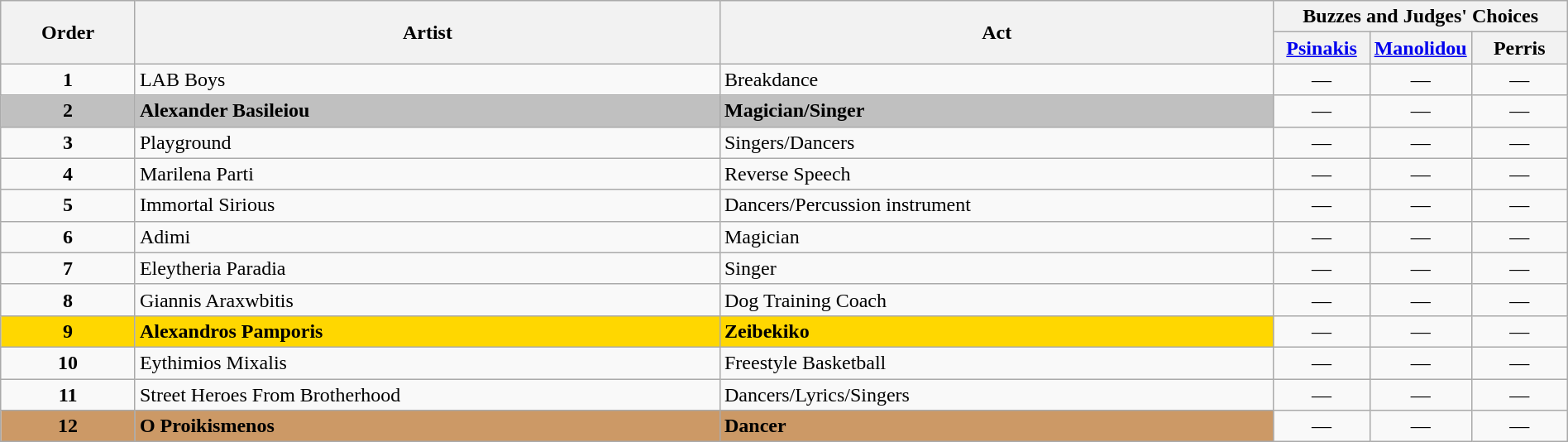<table class="wikitable" style="width:100%;">
<tr>
<th rowspan=2>Order</th>
<th rowspan=2>Artist</th>
<th rowspan=2>Act</th>
<th colspan=3>Buzzes and Judges' Choices</th>
</tr>
<tr>
<th width="70"><a href='#'>Psinakis</a></th>
<th width="70"><a href='#'>Manolidou</a></th>
<th width="70">Perris</th>
</tr>
<tr>
<td align="center"><strong>1</strong></td>
<td>LAB Boys</td>
<td>Breakdance</td>
<td align="center">—</td>
<td align="center">—</td>
<td align="center">—</td>
</tr>
<tr>
<th style="background:silver;text-align:center;">2</th>
<td style="background:silver;"><strong>Alexander Basileiou</strong></td>
<td style="background:silver;"><strong>Magician/Singer</strong></td>
<td align="center">—</td>
<td align="center">—</td>
<td align="center">—</td>
</tr>
<tr>
<td align="center"><strong>3</strong></td>
<td>Playground</td>
<td>Singers/Dancers</td>
<td align="center">—</td>
<td align="center">—</td>
<td align="center">—</td>
</tr>
<tr>
<td align="center"><strong>4</strong></td>
<td>Marilena Parti</td>
<td>Reverse Speech</td>
<td align="center">—</td>
<td align="center">—</td>
<td align="center">—</td>
</tr>
<tr>
<td align="center"><strong>5</strong></td>
<td>Immortal Sirious</td>
<td>Dancers/Percussion instrument</td>
<td align="center">—</td>
<td align="center">—</td>
<td align="center">—</td>
</tr>
<tr>
<td align="center"><strong>6</strong></td>
<td>Adimi</td>
<td>Magician</td>
<td align="center">—</td>
<td align="center">—</td>
<td align="center">—</td>
</tr>
<tr>
<td align="center"><strong>7</strong></td>
<td>Eleytheria Paradia</td>
<td>Singer</td>
<td align="center">—</td>
<td align="center">—</td>
<td align="center">—</td>
</tr>
<tr>
<td align="center"><strong>8</strong></td>
<td>Giannis Araxwbitis</td>
<td>Dog Training Coach</td>
<td align="center">—</td>
<td align="center">—</td>
<td align="center">—</td>
</tr>
<tr>
<th style="background:gold;text-align:center;">9</th>
<td style="background:gold;"><strong>Alexandros Pamporis</strong></td>
<td style="background:gold;"><strong>Zeibekiko</strong></td>
<td align="center">—</td>
<td align="center">—</td>
<td align="center">—</td>
</tr>
<tr>
<td align="center"><strong>10</strong></td>
<td>Eythimios Mixalis</td>
<td>Freestyle Basketball</td>
<td align="center">—</td>
<td align="center">—</td>
<td align="center">—</td>
</tr>
<tr>
<td align="center"><strong>11</strong></td>
<td>Street Heroes From Brotherhood</td>
<td>Dancers/Lyrics/Singers</td>
<td align="center">—</td>
<td align="center">—</td>
<td align="center">—</td>
</tr>
<tr>
<th style="background:#c96;text-align:center;">12</th>
<td style="background:#c96;"><strong>O Proikismenos</strong></td>
<td style="background:#c96;"><strong>Dancer</strong></td>
<td align="center">—</td>
<td align="center">—</td>
<td align="center">—</td>
</tr>
</table>
